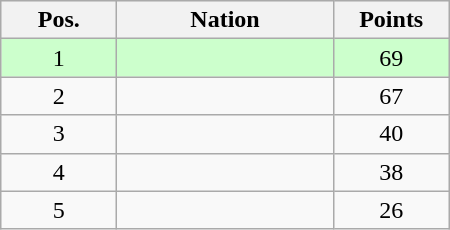<table class="wikitable gauche" cellspacing="1" style="width:300px;">
<tr style="background:#efefef; text-align:center;">
<th style="width:70px;">Pos.</th>
<th>Nation</th>
<th style="width:70px;">Points</th>
</tr>
<tr style="vertical-align:top; text-align:center; background:#ccffcc;">
<td>1</td>
<td style="text-align:left;"></td>
<td>69</td>
</tr>
<tr style="vertical-align:top; text-align:center;">
<td>2</td>
<td style="text-align:left;"></td>
<td>67</td>
</tr>
<tr style="vertical-align:top; text-align:center;">
<td>3</td>
<td style="text-align:left;"></td>
<td>40</td>
</tr>
<tr style="vertical-align:top; text-align:center;">
<td>4</td>
<td style="text-align:left;"></td>
<td>38</td>
</tr>
<tr style="vertical-align:top; text-align:center;">
<td>5</td>
<td style="text-align:left;"></td>
<td>26</td>
</tr>
</table>
